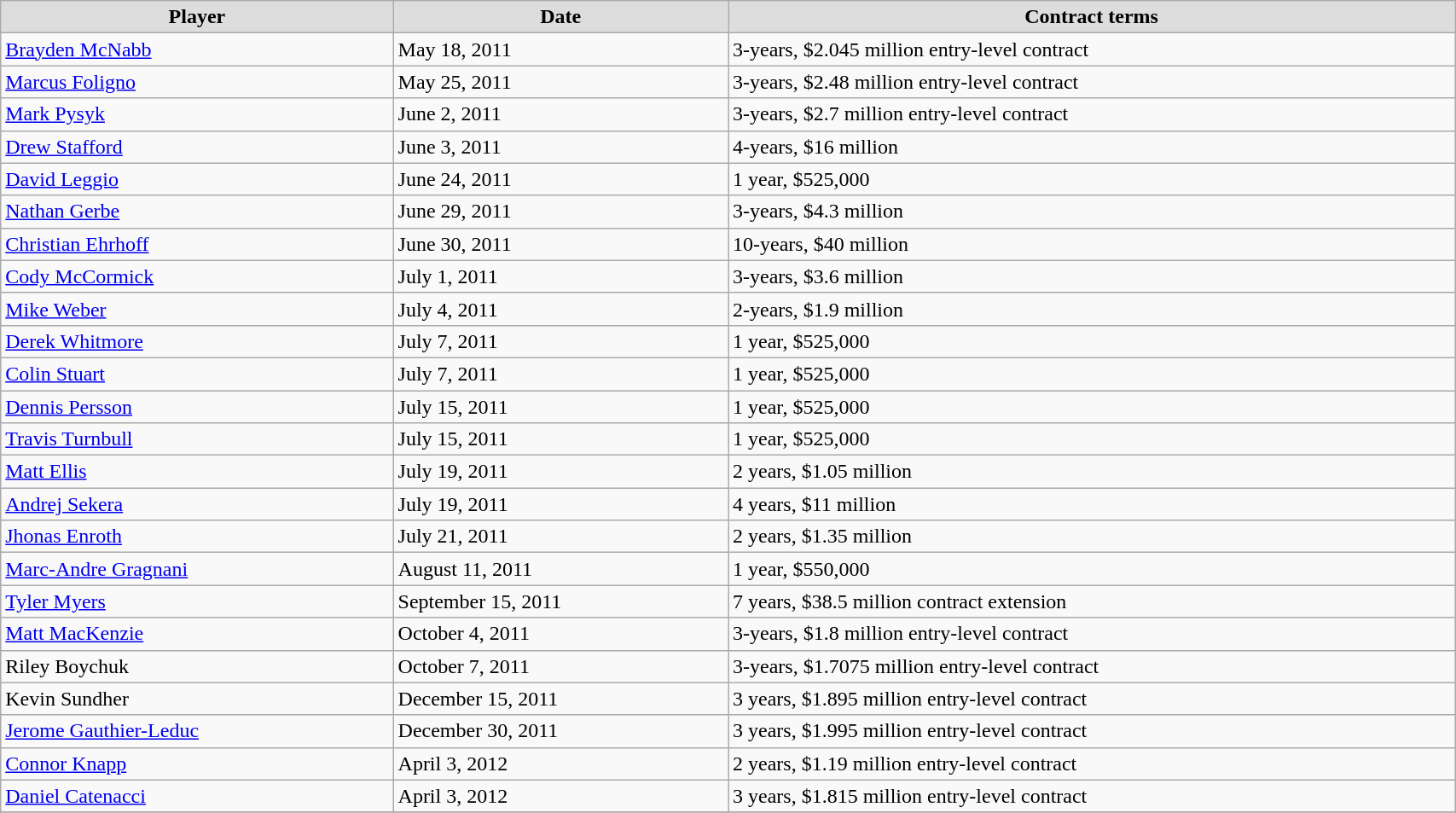<table class="wikitable" width=90%>
<tr align="center" bgcolor="#dddddd">
<td><strong>Player</strong></td>
<td><strong>Date</strong></td>
<td><strong>Contract terms</strong></td>
</tr>
<tr>
<td><a href='#'>Brayden McNabb</a></td>
<td>May 18, 2011</td>
<td>3-years, $2.045 million entry-level contract</td>
</tr>
<tr>
<td><a href='#'>Marcus Foligno</a></td>
<td>May 25, 2011</td>
<td>3-years, $2.48 million entry-level contract</td>
</tr>
<tr>
<td><a href='#'>Mark Pysyk</a></td>
<td>June 2, 2011</td>
<td>3-years, $2.7 million entry-level contract</td>
</tr>
<tr>
<td><a href='#'>Drew Stafford</a></td>
<td>June 3, 2011</td>
<td>4-years, $16 million</td>
</tr>
<tr>
<td><a href='#'>David Leggio</a></td>
<td>June 24, 2011</td>
<td>1 year, $525,000</td>
</tr>
<tr>
<td><a href='#'>Nathan Gerbe</a></td>
<td>June 29, 2011</td>
<td>3-years, $4.3 million</td>
</tr>
<tr>
<td><a href='#'>Christian Ehrhoff</a></td>
<td>June 30, 2011</td>
<td>10-years, $40 million</td>
</tr>
<tr>
<td><a href='#'>Cody McCormick</a></td>
<td>July 1, 2011</td>
<td>3-years, $3.6 million</td>
</tr>
<tr>
<td><a href='#'>Mike Weber</a></td>
<td>July 4, 2011</td>
<td>2-years, $1.9 million</td>
</tr>
<tr>
<td><a href='#'>Derek Whitmore</a></td>
<td>July 7, 2011</td>
<td>1 year, $525,000</td>
</tr>
<tr>
<td><a href='#'>Colin Stuart</a></td>
<td>July 7, 2011</td>
<td>1 year, $525,000</td>
</tr>
<tr>
<td><a href='#'>Dennis Persson</a></td>
<td>July 15, 2011</td>
<td>1 year, $525,000</td>
</tr>
<tr>
<td><a href='#'>Travis Turnbull</a></td>
<td>July 15, 2011</td>
<td>1 year, $525,000</td>
</tr>
<tr>
<td><a href='#'>Matt Ellis</a></td>
<td>July 19, 2011</td>
<td>2 years, $1.05 million</td>
</tr>
<tr>
<td><a href='#'>Andrej Sekera</a></td>
<td>July 19, 2011</td>
<td>4 years, $11 million</td>
</tr>
<tr>
<td><a href='#'>Jhonas Enroth</a></td>
<td>July 21, 2011</td>
<td>2 years, $1.35 million</td>
</tr>
<tr>
<td><a href='#'>Marc-Andre Gragnani</a></td>
<td>August 11, 2011</td>
<td>1 year, $550,000</td>
</tr>
<tr>
<td><a href='#'>Tyler Myers</a></td>
<td>September 15, 2011</td>
<td>7 years, $38.5 million contract extension</td>
</tr>
<tr>
<td><a href='#'>Matt MacKenzie</a></td>
<td>October 4, 2011</td>
<td>3-years, $1.8 million entry-level contract</td>
</tr>
<tr>
<td>Riley Boychuk</td>
<td>October 7, 2011</td>
<td>3-years, $1.7075 million entry-level contract</td>
</tr>
<tr>
<td>Kevin Sundher</td>
<td>December 15, 2011</td>
<td>3 years, $1.895 million entry-level contract</td>
</tr>
<tr>
<td><a href='#'>Jerome Gauthier-Leduc</a></td>
<td>December 30, 2011</td>
<td>3 years, $1.995 million entry-level contract</td>
</tr>
<tr>
<td><a href='#'>Connor Knapp</a></td>
<td>April 3, 2012</td>
<td>2 years, $1.19 million entry-level contract</td>
</tr>
<tr>
<td><a href='#'>Daniel Catenacci</a></td>
<td>April 3, 2012</td>
<td>3 years, $1.815 million entry-level contract<br></td>
</tr>
<tr>
</tr>
</table>
